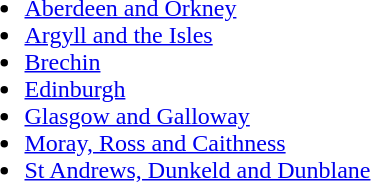<table style="width:90%">
<tr>
<th></th>
<th></th>
</tr>
<tr>
<td width="66%" valign="top"><br><ul><li><a href='#'>Aberdeen and Orkney</a></li><li><a href='#'>Argyll and the Isles</a></li><li><a href='#'>Brechin</a></li><li><a href='#'>Edinburgh</a></li><li><a href='#'>Glasgow and Galloway</a></li><li><a href='#'>Moray, Ross and Caithness</a></li><li><a href='#'>St Andrews, Dunkeld and Dunblane</a></li></ul></td>
<td valign="top"><br></td>
</tr>
</table>
